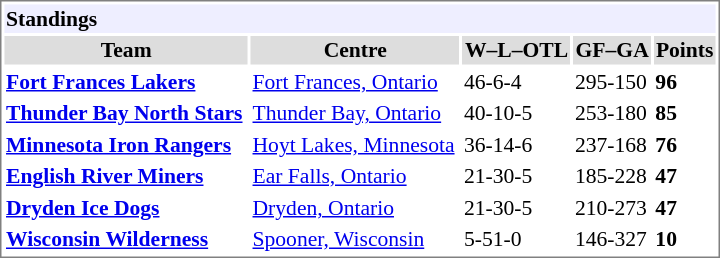<table cellpadding="1" width="480px" style="font-size: 90%; border: 1px solid gray;">
<tr bgcolor="#eeeeff">
<td colspan="11"><strong>Standings</strong></td>
</tr>
<tr>
<th style="background: #DDDDDD;">Team</th>
<th style="background: #DDDDDD;">Centre</th>
<th style="background: #DDDDDD;">W–L–OTL</th>
<th style="background: #DDDDDD;">GF–GA</th>
<th style="background: #DDDDDD;">Points</th>
</tr>
<tr>
<td><strong><a href='#'>Fort Frances Lakers</a></strong></td>
<td><a href='#'>Fort Frances, Ontario</a></td>
<td>46-6-4</td>
<td>295-150</td>
<td><strong>96</strong></td>
</tr>
<tr>
<td><strong><a href='#'>Thunder Bay North Stars</a></strong></td>
<td><a href='#'>Thunder Bay, Ontario</a></td>
<td>40-10-5</td>
<td>253-180</td>
<td><strong>85</strong></td>
</tr>
<tr>
<td><strong><a href='#'>Minnesota Iron Rangers</a></strong></td>
<td><a href='#'>Hoyt Lakes, Minnesota</a></td>
<td>36-14-6</td>
<td>237-168</td>
<td><strong>76</strong></td>
</tr>
<tr>
<td><strong><a href='#'>English River Miners</a></strong></td>
<td><a href='#'>Ear Falls, Ontario</a></td>
<td>21-30-5</td>
<td>185-228</td>
<td><strong>47</strong></td>
</tr>
<tr>
<td><strong><a href='#'>Dryden Ice Dogs</a></strong></td>
<td><a href='#'>Dryden, Ontario</a></td>
<td>21-30-5</td>
<td>210-273</td>
<td><strong>47</strong></td>
</tr>
<tr>
<td><strong><a href='#'>Wisconsin Wilderness</a></strong></td>
<td><a href='#'>Spooner, Wisconsin</a></td>
<td>5-51-0</td>
<td>146-327</td>
<td><strong>10</strong></td>
</tr>
</table>
